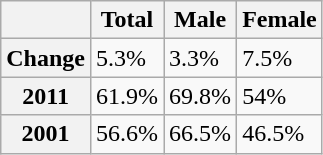<table class="wikitable">
<tr>
<th></th>
<th>Total</th>
<th>Male</th>
<th>Female</th>
</tr>
<tr>
<th>Change</th>
<td>5.3%</td>
<td>3.3%</td>
<td>7.5%</td>
</tr>
<tr>
<th>2011</th>
<td>61.9%</td>
<td>69.8%</td>
<td>54%</td>
</tr>
<tr>
<th>2001</th>
<td>56.6%</td>
<td>66.5%</td>
<td>46.5%</td>
</tr>
</table>
